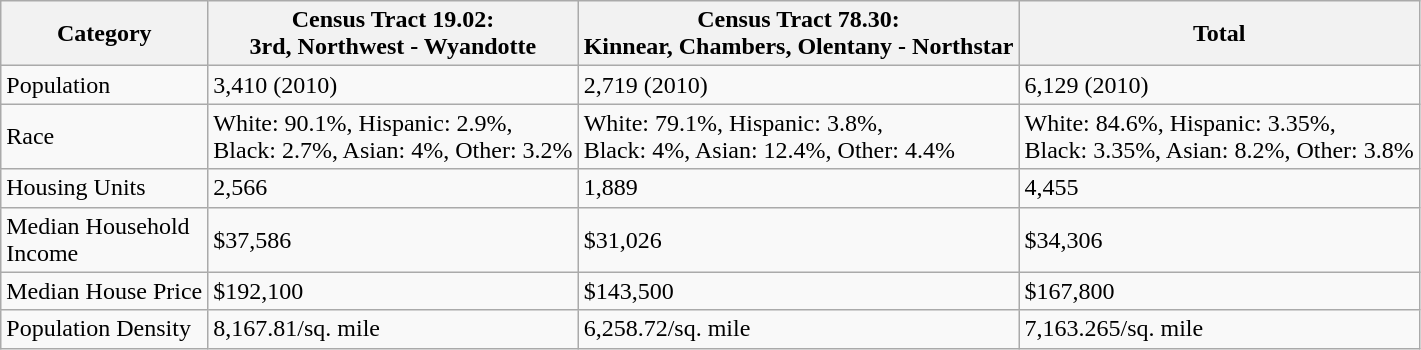<table class="wikitable">
<tr>
<th>Category</th>
<th>Census Tract 19.02:<br>3rd, Northwest - Wyandotte</th>
<th>Census Tract 78.30:<br>Kinnear, Chambers, Olentany - Northstar</th>
<th>Total</th>
</tr>
<tr>
<td>Population</td>
<td>3,410 (2010)</td>
<td>2,719 (2010)</td>
<td>6,129 (2010)</td>
</tr>
<tr>
<td>Race</td>
<td>White: 90.1%, Hispanic: 2.9%,<br>Black: 2.7%, Asian: 4%, Other: 3.2%</td>
<td>White: 79.1%, Hispanic: 3.8%,<br>Black: 4%, Asian: 12.4%, Other: 4.4%</td>
<td>White: 84.6%, Hispanic: 3.35%,<br>Black: 3.35%, Asian: 8.2%, Other: 3.8%</td>
</tr>
<tr>
<td>Housing Units</td>
<td>2,566</td>
<td>1,889</td>
<td>4,455</td>
</tr>
<tr>
<td>Median Household<br>Income</td>
<td>$37,586</td>
<td>$31,026</td>
<td>$34,306</td>
</tr>
<tr>
<td>Median House Price</td>
<td>$192,100</td>
<td>$143,500</td>
<td>$167,800</td>
</tr>
<tr>
<td>Population Density</td>
<td>8,167.81/sq. mile</td>
<td>6,258.72/sq. mile</td>
<td>7,163.265/sq. mile</td>
</tr>
</table>
